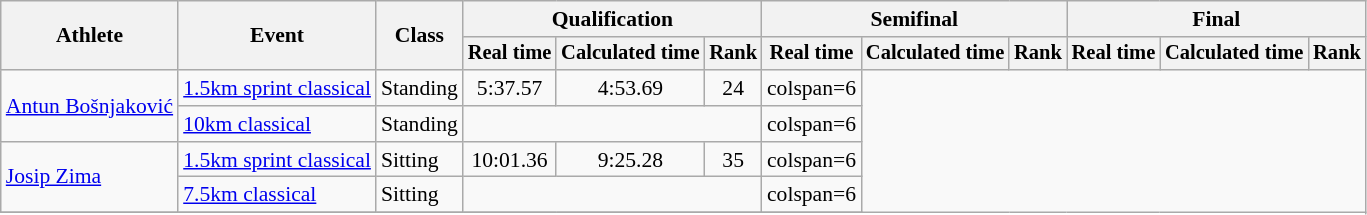<table class=wikitable style="font-size:90%">
<tr>
<th rowspan=2>Athlete</th>
<th rowspan=2>Event</th>
<th rowspan=2>Class</th>
<th colspan=3>Qualification</th>
<th colspan=3>Semifinal</th>
<th colspan=3>Final</th>
</tr>
<tr style="font-size:95%">
<th>Real time</th>
<th>Calculated time</th>
<th>Rank</th>
<th>Real time</th>
<th>Calculated time</th>
<th>Rank</th>
<th>Real time</th>
<th>Calculated time</th>
<th>Rank</th>
</tr>
<tr>
<td rowspan=2><a href='#'>Antun Bošnjaković</a></td>
<td><a href='#'>1.5km sprint classical</a></td>
<td>Standing</td>
<td align="center">5:37.57</td>
<td align="center">4:53.69</td>
<td align="center">24</td>
<td>colspan=6 </td>
</tr>
<tr>
<td><a href='#'>10km classical</a></td>
<td>Standing</td>
<td colspan=3 align="center"></td>
<td>colspan=6 </td>
</tr>
<tr>
<td rowspan=2><a href='#'>Josip Zima</a></td>
<td><a href='#'>1.5km sprint classical</a></td>
<td>Sitting</td>
<td align="center">10:01.36</td>
<td align="center">9:25.28</td>
<td align="center">35</td>
<td>colspan=6 </td>
</tr>
<tr>
<td><a href='#'>7.5km classical</a></td>
<td>Sitting</td>
<td colspan=3 align="center"></td>
<td>colspan=6 </td>
</tr>
<tr>
</tr>
</table>
